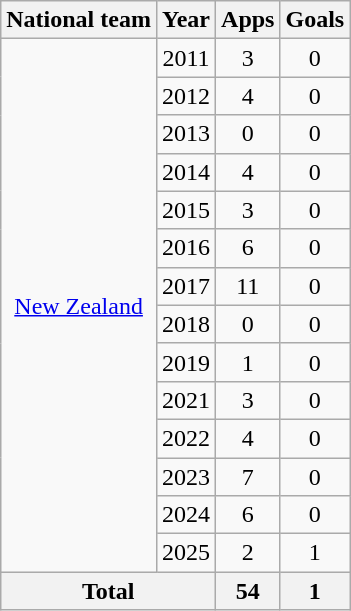<table class="wikitable" style="text-align:center">
<tr>
<th>National team</th>
<th>Year</th>
<th>Apps</th>
<th>Goals</th>
</tr>
<tr>
<td rowspan="14"><a href='#'>New Zealand</a></td>
<td>2011</td>
<td>3</td>
<td>0</td>
</tr>
<tr>
<td>2012</td>
<td>4</td>
<td>0</td>
</tr>
<tr>
<td>2013</td>
<td>0</td>
<td>0</td>
</tr>
<tr>
<td>2014</td>
<td>4</td>
<td>0</td>
</tr>
<tr>
<td>2015</td>
<td>3</td>
<td>0</td>
</tr>
<tr>
<td>2016</td>
<td>6</td>
<td>0</td>
</tr>
<tr>
<td>2017</td>
<td>11</td>
<td>0</td>
</tr>
<tr>
<td>2018</td>
<td>0</td>
<td>0</td>
</tr>
<tr>
<td>2019</td>
<td>1</td>
<td>0</td>
</tr>
<tr>
<td>2021</td>
<td>3</td>
<td>0</td>
</tr>
<tr>
<td>2022</td>
<td>4</td>
<td>0</td>
</tr>
<tr>
<td>2023</td>
<td>7</td>
<td>0</td>
</tr>
<tr>
<td>2024</td>
<td>6</td>
<td>0</td>
</tr>
<tr>
<td>2025</td>
<td>2</td>
<td>1</td>
</tr>
<tr>
<th colspan="2">Total</th>
<th>54</th>
<th>1</th>
</tr>
</table>
